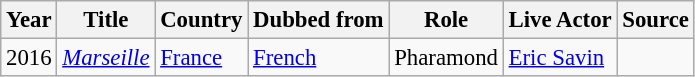<table class="wikitable sortable plainrowheaders" style="width=95%;  font-size: 95%;">
<tr>
<th>Year </th>
<th>Title</th>
<th>Country</th>
<th>Dubbed from</th>
<th class="unsortable">Role </th>
<th class="unsortable">Live Actor</th>
<th class="unsortable">Source</th>
</tr>
<tr>
<td>2016</td>
<td><em><a href='#'>Marseille</a></em></td>
<td><a href='#'>France</a></td>
<td><a href='#'>French</a></td>
<td>Pharamond</td>
<td><a href='#'>Eric Savin</a></td>
<td></td>
</tr>
</table>
